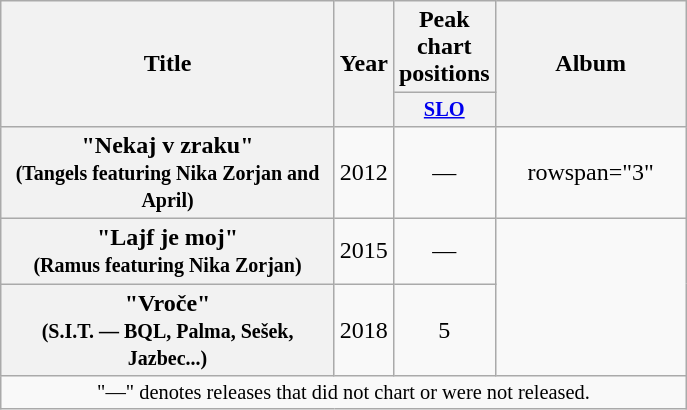<table class="wikitable plainrowheaders" style="text-align:center;">
<tr>
<th scope="col" rowspan="2" width=215px>Title</th>
<th scope="col" rowspan="2">Year</th>
<th scope="col" colspan="1">Peak chart positions</th>
<th scope="col" rowspan="2" width=120px>Album</th>
</tr>
<tr>
<th scope="col" style="width:3em; font-size:85%;"><a href='#'>SLO</a><br></th>
</tr>
<tr>
<th scope="row">"Nekaj v zraku"<br><small>(Tangels featuring Nika Zorjan and April)</small></th>
<td rowspan="1">2012</td>
<td>—</td>
<td>rowspan="3" </td>
</tr>
<tr>
<th scope="row">"Lajf je moj"<br><small>(Ramus featuring Nika Zorjan)</small></th>
<td>2015</td>
<td>—</td>
</tr>
<tr>
<th scope="row">"Vroče"<br><small>(S.I.T. — BQL, Palma, Sešek, Jazbec...)</small></th>
<td>2018</td>
<td>5</td>
</tr>
<tr>
<td style="text-align:center; font-size:85%;" colspan="10">"—" denotes releases that did not chart or were not released.</td>
</tr>
</table>
